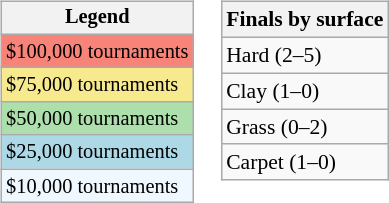<table>
<tr valign=top>
<td><br><table class=wikitable style="font-size:85%">
<tr>
<th>Legend</th>
</tr>
<tr style="background:#f88379;">
<td>$100,000 tournaments</td>
</tr>
<tr style="background:#f7e98e;">
<td>$75,000 tournaments</td>
</tr>
<tr style="background:#addfad;">
<td>$50,000 tournaments</td>
</tr>
<tr style="background:lightblue;">
<td>$25,000 tournaments</td>
</tr>
<tr style="background:#f0f8ff;">
<td>$10,000 tournaments</td>
</tr>
</table>
</td>
<td><br><table class=wikitable style="font-size:90%">
<tr>
<th>Finals by surface</th>
</tr>
<tr>
<td>Hard (2–5)</td>
</tr>
<tr>
<td>Clay (1–0)</td>
</tr>
<tr>
<td>Grass (0–2)</td>
</tr>
<tr>
<td>Carpet (1–0)</td>
</tr>
</table>
</td>
</tr>
</table>
